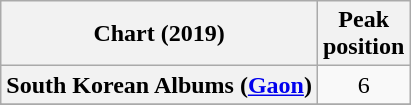<table class="wikitable sortable plainrowheaders" style="text-align:center">
<tr>
<th scope="col">Chart (2019)</th>
<th scope="col">Peak<br>position</th>
</tr>
<tr>
<th scope="row">South Korean Albums (<a href='#'>Gaon</a>)</th>
<td>6</td>
</tr>
<tr>
</tr>
<tr>
</tr>
</table>
